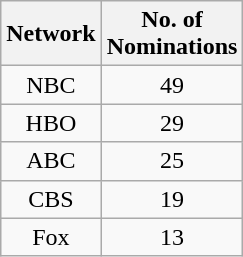<table class="wikitable">
<tr>
<th>Network</th>
<th>No. of<br>Nominations</th>
</tr>
<tr style="text-align:center">
<td>NBC</td>
<td>49</td>
</tr>
<tr style="text-align:center">
<td>HBO</td>
<td>29</td>
</tr>
<tr style="text-align:center">
<td>ABC</td>
<td>25</td>
</tr>
<tr style="text-align:center">
<td>CBS</td>
<td>19</td>
</tr>
<tr style="text-align:center">
<td>Fox</td>
<td>13</td>
</tr>
</table>
